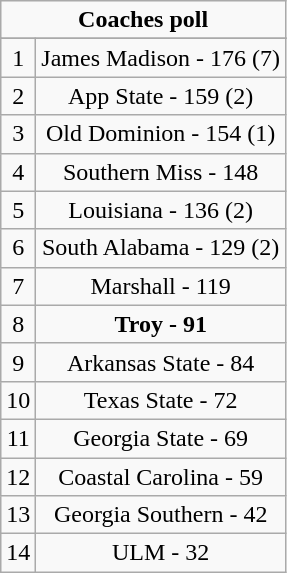<table class="wikitable" style="display: inline-table;">
<tr>
<td align="center" Colspan="3"><strong>Coaches poll</strong></td>
</tr>
<tr align="center">
</tr>
<tr align="center">
<td>1</td>
<td>James Madison - 176 (7)</td>
</tr>
<tr align="center">
<td>2</td>
<td>App State - 159 (2)</td>
</tr>
<tr align="center">
<td>3</td>
<td>Old Dominion - 154 (1)</td>
</tr>
<tr align="center">
<td>4</td>
<td>Southern Miss - 148</td>
</tr>
<tr align="center">
<td>5</td>
<td>Louisiana - 136 (2)</td>
</tr>
<tr align="center">
<td>6</td>
<td>South Alabama - 129 (2)</td>
</tr>
<tr align="center">
<td>7</td>
<td>Marshall - 119</td>
</tr>
<tr align="center">
<td>8</td>
<td><strong>Troy - 91</strong></td>
</tr>
<tr align="center">
<td>9</td>
<td>Arkansas State - 84</td>
</tr>
<tr align="center">
<td>10</td>
<td>Texas State - 72</td>
</tr>
<tr align="center">
<td>11</td>
<td>Georgia State - 69</td>
</tr>
<tr align="center">
<td>12</td>
<td>Coastal Carolina - 59</td>
</tr>
<tr align="center">
<td>13</td>
<td>Georgia Southern - 42</td>
</tr>
<tr align="center">
<td>14</td>
<td>ULM - 32</td>
</tr>
</table>
